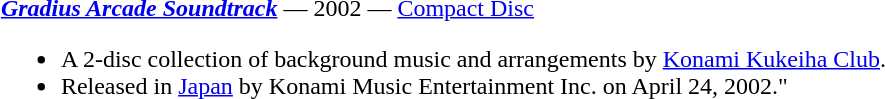<table class="toccolours" style="margin: 0 auto; width: 95%;">
<tr style="vertical-align: top;">
<td width="100%"><strong><em><a href='#'>Gradius Arcade Soundtrack</a></em></strong> — 2002 — <a href='#'>Compact Disc</a><br><ul><li>A 2-disc collection of background music and arrangements by <a href='#'>Konami Kukeiha Club</a>.</li><li>Released in <a href='#'>Japan</a> by Konami Music Entertainment Inc. on April 24, 2002."</li></ul></td>
</tr>
</table>
